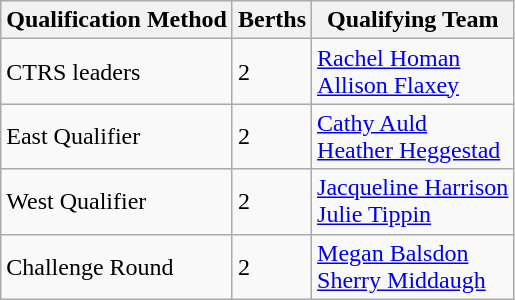<table class="wikitable" border="1">
<tr>
<th>Qualification Method</th>
<th>Berths</th>
<th>Qualifying Team</th>
</tr>
<tr>
<td>CTRS leaders</td>
<td>2</td>
<td><a href='#'>Rachel Homan</a> <br> <a href='#'>Allison Flaxey</a></td>
</tr>
<tr>
<td>East Qualifier</td>
<td>2</td>
<td><a href='#'>Cathy Auld</a> <br> <a href='#'>Heather Heggestad</a></td>
</tr>
<tr>
<td>West Qualifier</td>
<td>2</td>
<td><a href='#'>Jacqueline Harrison</a> <br> <a href='#'>Julie Tippin</a></td>
</tr>
<tr>
<td>Challenge Round</td>
<td>2</td>
<td><a href='#'>Megan Balsdon</a>  <br> <a href='#'>Sherry Middaugh</a></td>
</tr>
</table>
